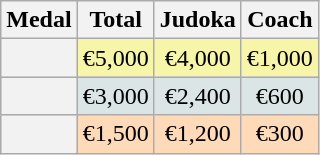<table class=wikitable style="text-align:center;">
<tr>
<th>Medal</th>
<th>Total</th>
<th>Judoka</th>
<th>Coach</th>
</tr>
<tr bgcolor=F7F6A8>
<th></th>
<td>€5,000</td>
<td>€4,000</td>
<td>€1,000</td>
</tr>
<tr bgcolor=DCE5E5>
<th></th>
<td>€3,000</td>
<td>€2,400</td>
<td>€600</td>
</tr>
<tr bgcolor=FFDAB9>
<th></th>
<td>€1,500</td>
<td>€1,200</td>
<td>€300</td>
</tr>
</table>
